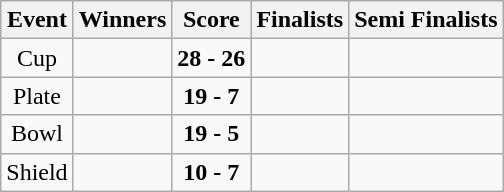<table class="wikitable" style="text-align: center">
<tr>
<th>Event</th>
<th>Winners</th>
<th>Score</th>
<th>Finalists</th>
<th>Semi Finalists</th>
</tr>
<tr>
<td>Cup</td>
<td align=left><strong></strong></td>
<td><strong>28 - 26</strong></td>
<td align=left></td>
<td align=left><br></td>
</tr>
<tr>
<td>Plate</td>
<td align=left><strong></strong></td>
<td><strong>19 - 7</strong></td>
<td align=left></td>
<td align=left><br></td>
</tr>
<tr>
<td>Bowl</td>
<td align=left><strong></strong></td>
<td><strong>19 - 5</strong></td>
<td align=left></td>
<td align=left><br></td>
</tr>
<tr>
<td>Shield</td>
<td align=left><strong></strong></td>
<td><strong>10 - 7</strong></td>
<td align=left></td>
<td align=left><br></td>
</tr>
</table>
